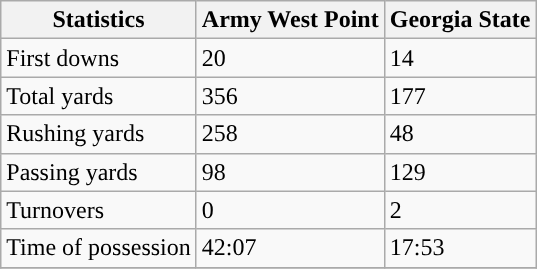<table class="wikitable">
<tr>
<th>Statistics</th>
<th>Army West Point</th>
<th>Georgia State</th>
</tr>
<tr>
<td>First downs</td>
<td>20</td>
<td>14</td>
</tr>
<tr>
<td>Total yards</td>
<td>356</td>
<td>177</td>
</tr>
<tr>
<td>Rushing yards</td>
<td>258</td>
<td>48</td>
</tr>
<tr>
<td>Passing yards</td>
<td>98</td>
<td>129</td>
</tr>
<tr>
<td>Turnovers</td>
<td>0</td>
<td>2</td>
</tr>
<tr>
<td>Time of possession</td>
<td>42:07</td>
<td>17:53</td>
</tr>
<tr>
</tr>
</table>
